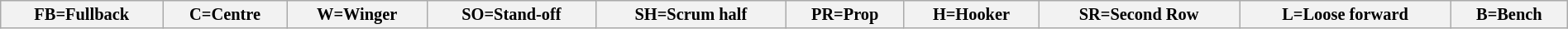<table class="wikitable"  style="font-size:85%; width:100%;">
<tr>
<th>FB=Fullback</th>
<th>C=Centre</th>
<th>W=Winger</th>
<th>SO=Stand-off</th>
<th>SH=Scrum half</th>
<th>PR=Prop</th>
<th>H=Hooker</th>
<th>SR=Second Row</th>
<th>L=Loose forward</th>
<th>B=Bench</th>
</tr>
</table>
